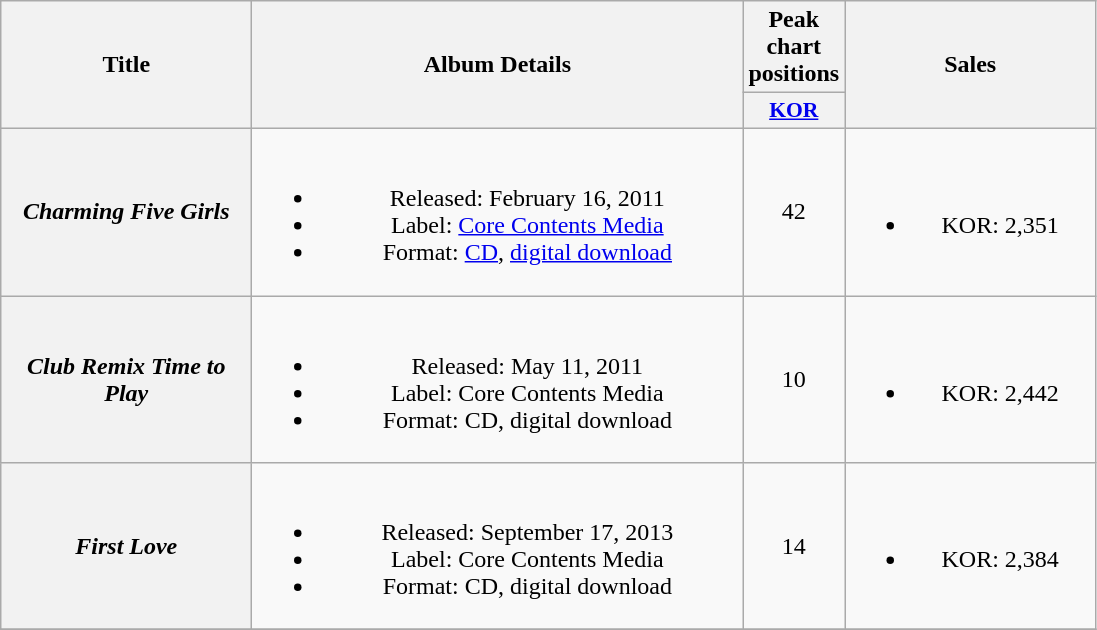<table class="wikitable plainrowheaders" style="text-align:center;">
<tr>
<th rowspan="2" scope="col" style="width:10em;">Title</th>
<th rowspan="2" scope="col" style="width:20em;">Album Details</th>
<th colspan="1" scope="col">Peak chart <br> positions</th>
<th rowspan="2" scope="col" style="width:10em;">Sales</th>
</tr>
<tr>
<th scope="col" style="width:3.5em;font-size:90%;"><a href='#'>KOR</a></th>
</tr>
<tr>
<th scope="row"><em>Charming Five Girls</em></th>
<td><br><ul><li>Released: February 16, 2011</li><li>Label: <a href='#'>Core Contents Media</a></li><li>Format: <a href='#'>CD</a>, <a href='#'>digital download</a></li></ul></td>
<td>42</td>
<td><br><ul><li>KOR: 2,351</li></ul></td>
</tr>
<tr>
<th scope="row"><em>Club Remix Time to Play</em></th>
<td><br><ul><li>Released: May 11, 2011</li><li>Label: Core Contents Media</li><li>Format: CD, digital download</li></ul></td>
<td>10</td>
<td><br><ul><li>KOR: 2,442</li></ul></td>
</tr>
<tr>
<th scope="row"><em>First Love</em></th>
<td><br><ul><li>Released: September 17, 2013</li><li>Label: Core Contents Media</li><li>Format: CD, digital download</li></ul></td>
<td>14</td>
<td><br><ul><li>KOR: 2,384</li></ul></td>
</tr>
<tr>
</tr>
</table>
